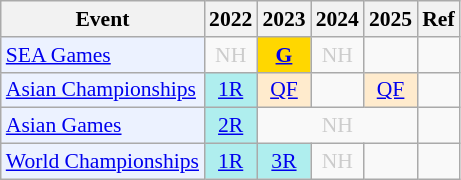<table style='font-size: 90%; text-align:center;' class='wikitable'>
<tr>
<th>Event</th>
<th>2022</th>
<th>2023</th>
<th>2024</th>
<th>2025</th>
<th>Ref</th>
</tr>
<tr>
<td bgcolor="#ECF2FF"; align="left"><a href='#'>SEA Games</a></td>
<td style=color:#ccc>NH</td>
<td bgcolor=gold><a href='#'><strong>G</strong></a></td>
<td style=color:#ccc>NH</td>
<td></td>
<td></td>
</tr>
<tr>
<td bgcolor="#ECF2FF"; align="left"><a href='#'>Asian Championships</a></td>
<td bgcolor=AFEEEE><a href='#'>1R</a></td>
<td bgcolor=FFEBCD><a href='#'>QF</a></td>
<td><a href='#'></a></td>
<td bgcolor=FFEBCD><a href='#'>QF</a></td>
<td></td>
</tr>
<tr>
<td bgcolor="#ECF2FF"; align="left"><a href='#'>Asian Games</a></td>
<td bgcolor=AFEEEE><a href='#'>2R</a></td>
<td colspan="3" style=color:#ccc>NH</td>
<td></td>
</tr>
<tr>
<td bgcolor="#ECF2FF"; align="left"><a href='#'>World Championships</a></td>
<td bgcolor=AFEEEE><a href='#'>1R</a></td>
<td bgcolor=AFEEEE><a href='#'>3R</a></td>
<td style=color:#ccc>NH</td>
<td></td>
<td></td>
</tr>
</table>
